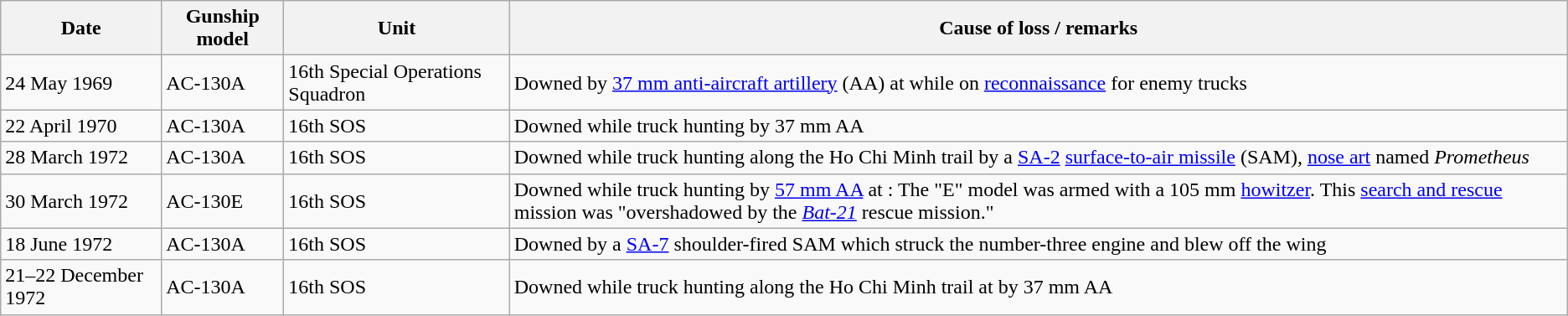<table class="wikitable">
<tr>
<th>Date</th>
<th>Gunship model</th>
<th>Unit</th>
<th>Cause of loss / remarks</th>
</tr>
<tr>
<td>24 May 1969</td>
<td>AC-130A</td>
<td>16th Special Operations Squadron</td>
<td>Downed by <a href='#'>37 mm anti-aircraft artillery</a> (AA) at  while on <a href='#'>reconnaissance</a> for enemy trucks</td>
</tr>
<tr>
<td>22 April 1970</td>
<td>AC-130A</td>
<td>16th SOS</td>
<td>Downed while truck hunting by 37 mm AA</td>
</tr>
<tr>
<td>28 March 1972</td>
<td>AC-130A</td>
<td>16th SOS</td>
<td>Downed while truck hunting along the Ho Chi Minh trail by a <a href='#'>SA-2</a> <a href='#'>surface-to-air missile</a> (SAM), <a href='#'>nose art</a> named <em>Prometheus</em></td>
</tr>
<tr>
<td>30 March 1972</td>
<td>AC-130E</td>
<td>16th SOS</td>
<td>Downed while truck hunting by <a href='#'>57 mm AA</a> at : The "E" model was armed with a 105 mm <a href='#'>howitzer</a>. This <a href='#'>search and rescue</a> mission was "overshadowed by the <em><a href='#'>Bat-21</a></em> rescue mission."</td>
</tr>
<tr>
<td>18 June 1972</td>
<td>AC-130A</td>
<td>16th SOS</td>
<td>Downed by a <a href='#'>SA-7</a> shoulder-fired SAM which struck the number-three engine and blew off the wing</td>
</tr>
<tr>
<td>21–22 December 1972</td>
<td>AC-130A</td>
<td>16th SOS</td>
<td>Downed while truck hunting along the Ho Chi Minh trail at  by 37 mm AA</td>
</tr>
</table>
